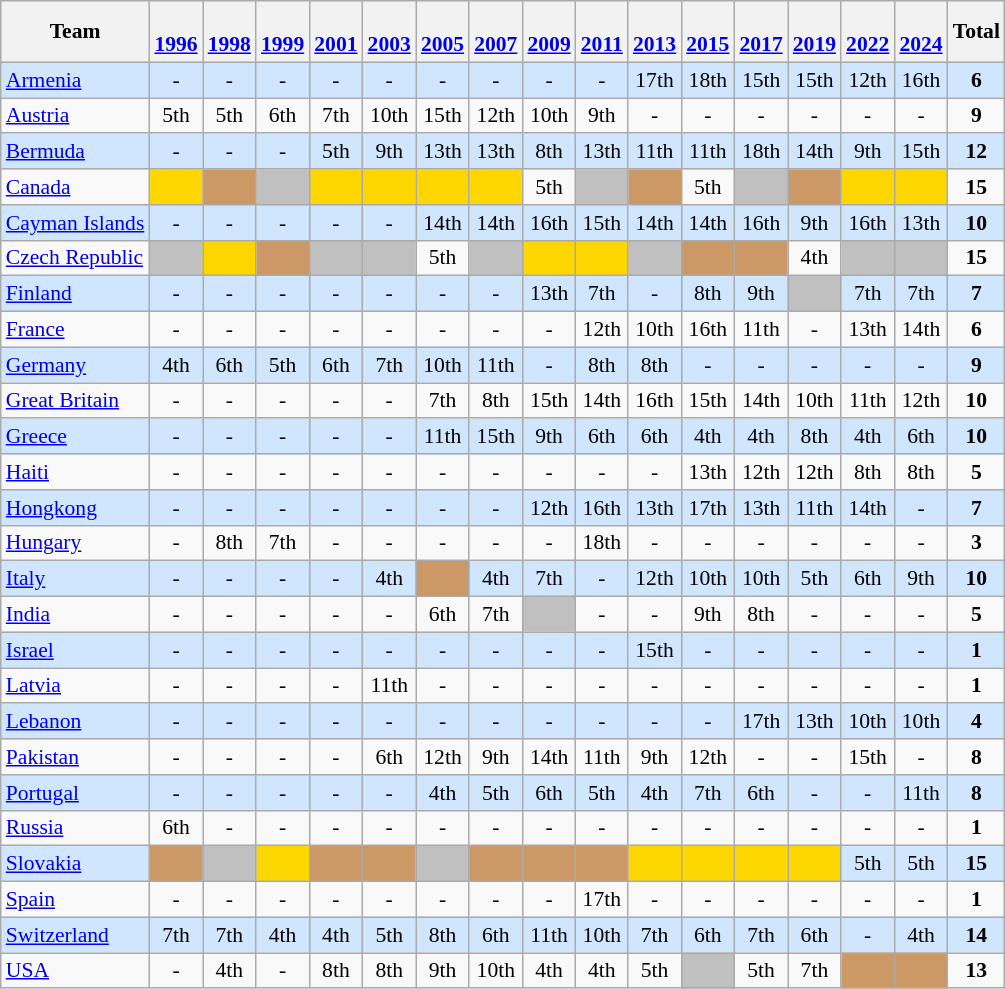<table class="wikitable shortable" style="text-align:center; font-size:90%">
<tr bgcolor=>
<th><strong>Team</strong></th>
<th><br><a href='#'>1996</a></th>
<th><br><a href='#'>1998</a></th>
<th><br><a href='#'>1999</a></th>
<th><br><a href='#'>2001</a></th>
<th><br><a href='#'>2003</a></th>
<th><br><a href='#'>2005</a></th>
<th><br><a href='#'>2007</a></th>
<th><br><a href='#'>2009</a></th>
<th><br><a href='#'>2011</a></th>
<th><br><a href='#'>2013</a></th>
<th><br><a href='#'>2015</a></th>
<th><br><a href='#'>2017</a></th>
<th><br><a href='#'>2019</a></th>
<th><br><a href='#'>2022</a></th>
<th><br><a href='#'>2024</a></th>
<th><strong>Total</strong></th>
</tr>
<tr bgcolor= #D0E6FF>
<td align=left> <a href='#'>Armenia</a></td>
<td>-</td>
<td>-</td>
<td>-</td>
<td>-</td>
<td>-</td>
<td>-</td>
<td>-</td>
<td>-</td>
<td>-</td>
<td>17th</td>
<td>18th</td>
<td>15th</td>
<td>15th</td>
<td>12th</td>
<td>16th</td>
<td><strong>6</strong></td>
</tr>
<tr>
<td align=left> <a href='#'>Austria</a></td>
<td>5th</td>
<td>5th</td>
<td>6th</td>
<td>7th</td>
<td>10th</td>
<td>15th</td>
<td>12th</td>
<td>10th</td>
<td>9th</td>
<td>-</td>
<td>-</td>
<td>-</td>
<td>-</td>
<td>-</td>
<td>-</td>
<td><strong>9</strong></td>
</tr>
<tr bgcolor= #D0E6FF>
<td align=left> <a href='#'>Bermuda</a></td>
<td>-</td>
<td>-</td>
<td>-</td>
<td>5th</td>
<td>9th</td>
<td>13th</td>
<td>13th</td>
<td>8th</td>
<td>13th</td>
<td>11th</td>
<td>11th</td>
<td>18th</td>
<td>14th</td>
<td>9th</td>
<td>15th</td>
<td><strong>12</strong></td>
</tr>
<tr>
<td align=left> <a href='#'>Canada</a></td>
<td bgcolor=gold></td>
<td bgcolor=#CC9966></td>
<td bgcolor=silver></td>
<td bgcolor=gold></td>
<td bgcolor=gold></td>
<td bgcolor=gold></td>
<td bgcolor=gold></td>
<td>5th</td>
<td bgcolor=silver></td>
<td bgcolor=#CC9966></td>
<td>5th</td>
<td bgcolor=silver></td>
<td bgcolor=#CC9966></td>
<td bgcolor=gold></td>
<td bgcolor=gold></td>
<td><strong>15</strong></td>
</tr>
<tr bgcolor= #D0E6FF>
<td align=left> <a href='#'>Cayman Islands</a></td>
<td>-</td>
<td>-</td>
<td>-</td>
<td>-</td>
<td>-</td>
<td>14th</td>
<td>14th</td>
<td>16th</td>
<td>15th</td>
<td>14th</td>
<td>14th</td>
<td>16th</td>
<td>9th</td>
<td>16th</td>
<td>13th</td>
<td><strong>10</strong></td>
</tr>
<tr>
<td align=left> <a href='#'>Czech Republic</a></td>
<td bgcolor=silver></td>
<td bgcolor=gold></td>
<td bgcolor=#CC9966></td>
<td bgcolor=silver></td>
<td bgcolor=silver></td>
<td>5th</td>
<td bgcolor=silver></td>
<td bgcolor=gold></td>
<td bgcolor=gold></td>
<td bgcolor=silver></td>
<td bgcolor=#CC9966></td>
<td bgcolor=#CC9966></td>
<td>4th</td>
<td bgcolor=silver></td>
<td bgcolor=silver></td>
<td><strong>15</strong></td>
</tr>
<tr bgcolor= #D0E6FF>
<td align=left> <a href='#'>Finland</a></td>
<td>-</td>
<td>-</td>
<td>-</td>
<td>-</td>
<td>-</td>
<td>-</td>
<td>-</td>
<td>13th</td>
<td>7th</td>
<td>-</td>
<td>8th</td>
<td>9th</td>
<td bgcolor=silver></td>
<td>7th</td>
<td>7th</td>
<td><strong>7</strong></td>
</tr>
<tr>
<td align=left> <a href='#'>France</a></td>
<td>-</td>
<td>-</td>
<td>-</td>
<td>-</td>
<td>-</td>
<td>-</td>
<td>-</td>
<td>-</td>
<td>12th</td>
<td>10th</td>
<td>16th</td>
<td>11th</td>
<td>-</td>
<td>13th</td>
<td>14th</td>
<td><strong>6</strong></td>
</tr>
<tr bgcolor= #D0E6FF>
<td align=left> <a href='#'>Germany</a></td>
<td>4th</td>
<td>6th</td>
<td>5th</td>
<td>6th</td>
<td>7th</td>
<td>10th</td>
<td>11th</td>
<td>-</td>
<td>8th</td>
<td>8th</td>
<td>-</td>
<td>-</td>
<td>-</td>
<td>-</td>
<td>-</td>
<td><strong>9</strong></td>
</tr>
<tr>
<td align=left> <a href='#'>Great Britain</a></td>
<td>-</td>
<td>-</td>
<td>-</td>
<td>-</td>
<td>-</td>
<td>7th</td>
<td>8th</td>
<td>15th</td>
<td>14th</td>
<td>16th</td>
<td>15th</td>
<td>14th</td>
<td>10th</td>
<td>11th</td>
<td>12th</td>
<td><strong>10</strong></td>
</tr>
<tr bgcolor= #D0E6FF>
<td align=left> <a href='#'>Greece</a></td>
<td>-</td>
<td>-</td>
<td>-</td>
<td>-</td>
<td>-</td>
<td>11th</td>
<td>15th</td>
<td>9th</td>
<td>6th</td>
<td>6th</td>
<td>4th</td>
<td>4th</td>
<td>8th</td>
<td>4th</td>
<td>6th</td>
<td><strong>10</strong></td>
</tr>
<tr>
<td align=left> <a href='#'>Haiti</a></td>
<td>-</td>
<td>-</td>
<td>-</td>
<td>-</td>
<td>-</td>
<td>-</td>
<td>-</td>
<td>-</td>
<td>-</td>
<td>-</td>
<td>13th</td>
<td>12th</td>
<td>12th</td>
<td>8th</td>
<td>8th</td>
<td><strong>5</strong></td>
</tr>
<tr bgcolor= #D0E6FF>
<td align=left> <a href='#'>Hongkong</a></td>
<td>-</td>
<td>-</td>
<td>-</td>
<td>-</td>
<td>-</td>
<td>-</td>
<td>-</td>
<td>12th</td>
<td>16th</td>
<td>13th</td>
<td>17th</td>
<td>13th</td>
<td>11th</td>
<td>14th</td>
<td>-</td>
<td><strong>7</strong></td>
</tr>
<tr>
<td align=left> <a href='#'>Hungary</a></td>
<td>-</td>
<td>8th</td>
<td>7th</td>
<td>-</td>
<td>-</td>
<td>-</td>
<td>-</td>
<td>-</td>
<td>18th</td>
<td>-</td>
<td>-</td>
<td>-</td>
<td>-</td>
<td>-</td>
<td>-</td>
<td><strong>3</strong></td>
</tr>
<tr bgcolor= #D0E6FF>
<td align=left> <a href='#'>Italy</a></td>
<td>-</td>
<td>-</td>
<td>-</td>
<td>-</td>
<td>4th</td>
<td bgcolor=#CC9966></td>
<td>4th</td>
<td>7th</td>
<td>-</td>
<td>12th</td>
<td>10th</td>
<td>10th</td>
<td>5th</td>
<td>6th</td>
<td>9th</td>
<td><strong>10</strong></td>
</tr>
<tr>
<td align=left> <a href='#'>India</a></td>
<td>-</td>
<td>-</td>
<td>-</td>
<td>-</td>
<td>-</td>
<td>6th</td>
<td>7th</td>
<td bgcolor=silver></td>
<td>-</td>
<td>-</td>
<td>9th</td>
<td>8th</td>
<td>-</td>
<td>-</td>
<td>-</td>
<td><strong>5</strong></td>
</tr>
<tr bgcolor= #D0E6FF>
<td align=left> <a href='#'>Israel</a></td>
<td>-</td>
<td>-</td>
<td>-</td>
<td>-</td>
<td>-</td>
<td>-</td>
<td>-</td>
<td>-</td>
<td>-</td>
<td>15th</td>
<td>-</td>
<td>-</td>
<td>-</td>
<td>-</td>
<td>-</td>
<td><strong>1</strong></td>
</tr>
<tr>
<td align=left> <a href='#'>Latvia</a></td>
<td>-</td>
<td>-</td>
<td>-</td>
<td>-</td>
<td>11th</td>
<td>-</td>
<td>-</td>
<td>-</td>
<td>-</td>
<td>-</td>
<td>-</td>
<td>-</td>
<td>-</td>
<td>-</td>
<td>-</td>
<td><strong>1</strong></td>
</tr>
<tr bgcolor= #D0E6FF>
<td align=left> <a href='#'>Lebanon</a></td>
<td>-</td>
<td>-</td>
<td>-</td>
<td>-</td>
<td>-</td>
<td>-</td>
<td>-</td>
<td>-</td>
<td>-</td>
<td>-</td>
<td>-</td>
<td>17th</td>
<td>13th</td>
<td>10th</td>
<td>10th</td>
<td><strong>4</strong></td>
</tr>
<tr>
<td align=left> <a href='#'>Pakistan</a></td>
<td>-</td>
<td>-</td>
<td>-</td>
<td>-</td>
<td>6th</td>
<td>12th</td>
<td>9th</td>
<td>14th</td>
<td>11th</td>
<td>9th</td>
<td>12th</td>
<td>-</td>
<td>-</td>
<td>15th</td>
<td>-</td>
<td><strong>8</strong></td>
</tr>
<tr bgcolor= #D0E6FF>
<td align=left> <a href='#'>Portugal</a></td>
<td>-</td>
<td>-</td>
<td>-</td>
<td>-</td>
<td>-</td>
<td>4th</td>
<td>5th</td>
<td>6th</td>
<td>5th</td>
<td>4th</td>
<td>7th</td>
<td>6th</td>
<td>-</td>
<td>-</td>
<td>11th</td>
<td><strong>8</strong></td>
</tr>
<tr F>
<td align=left> <a href='#'>Russia</a></td>
<td>6th</td>
<td>-</td>
<td>-</td>
<td>-</td>
<td>-</td>
<td>-</td>
<td>-</td>
<td>-</td>
<td>-</td>
<td>-</td>
<td>-</td>
<td>-</td>
<td>-</td>
<td>-</td>
<td>-</td>
<td><strong>1</strong></td>
</tr>
<tr bgcolor= #D0E6FF>
<td align=left> <a href='#'>Slovakia</a></td>
<td bgcolor=#CC9966></td>
<td bgcolor=silver></td>
<td bgcolor=gold></td>
<td bgcolor=#CC9966></td>
<td bgcolor=#CC9966></td>
<td bgcolor=silver></td>
<td bgcolor=#CC9966></td>
<td bgcolor=#CC9966></td>
<td bgcolor=#CC9966></td>
<td bgcolor=gold></td>
<td bgcolor=gold></td>
<td bgcolor=gold></td>
<td bgcolor=gold></td>
<td>5th</td>
<td>5th</td>
<td><strong>15</strong></td>
</tr>
<tr>
<td align=left> <a href='#'>Spain</a></td>
<td>-</td>
<td>-</td>
<td>-</td>
<td>-</td>
<td>-</td>
<td>-</td>
<td>-</td>
<td>-</td>
<td>17th</td>
<td>-</td>
<td>-</td>
<td>-</td>
<td>-</td>
<td>-</td>
<td>-</td>
<td><strong>1</strong></td>
</tr>
<tr bgcolor= #D0E6FF>
<td align=left> <a href='#'>Switzerland</a></td>
<td>7th</td>
<td>7th</td>
<td>4th</td>
<td>4th</td>
<td>5th</td>
<td>8th</td>
<td>6th</td>
<td>11th</td>
<td>10th</td>
<td>7th</td>
<td>6th</td>
<td>7th</td>
<td>6th</td>
<td>-</td>
<td>4th</td>
<td><strong>14</strong></td>
</tr>
<tr>
<td align=left> <a href='#'>USA</a></td>
<td>-</td>
<td>4th</td>
<td>-</td>
<td>8th</td>
<td>8th</td>
<td>9th</td>
<td>10th</td>
<td>4th</td>
<td>4th</td>
<td>5th</td>
<td bgcolor=silver></td>
<td>5th</td>
<td>7th</td>
<td bgcolor=#CC9966></td>
<td bgcolor=#CC9966></td>
<td><strong>13</strong></td>
</tr>
</table>
